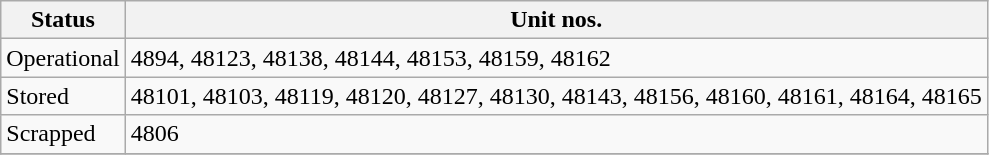<table class="wikitable">
<tr>
<th>Status</th>
<th>Unit nos.</th>
</tr>
<tr>
<td>Operational</td>
<td>4894, 48123, 48138, 48144, 48153, 48159, 48162</td>
</tr>
<tr>
<td>Stored</td>
<td>48101, 48103, 48119, 48120, 48127, 48130, 48143, 48156, 48160, 48161, 48164, 48165</td>
</tr>
<tr>
<td>Scrapped</td>
<td>4806</td>
</tr>
<tr>
</tr>
</table>
